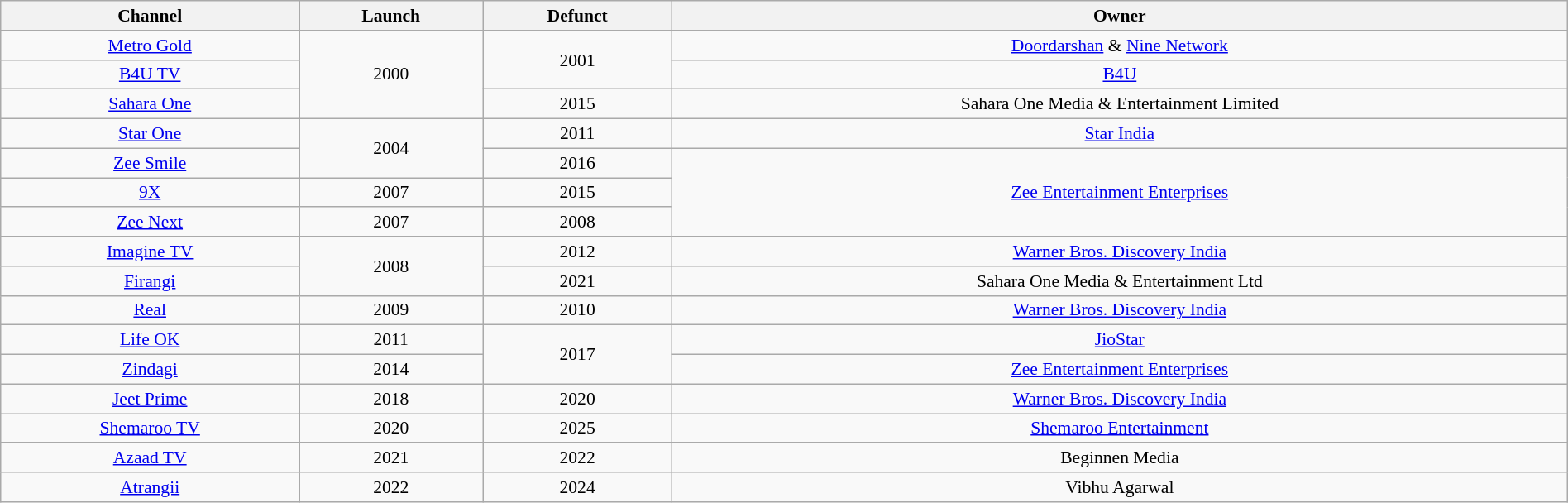<table class="wikitable sortable" style="border-collapse:collapse; font-size: 90%; text-align:center" width="100%">
<tr>
<th>Channel</th>
<th>Launch</th>
<th>Defunct</th>
<th>Owner</th>
</tr>
<tr>
<td><a href='#'>Metro Gold</a></td>
<td rowspan="3">2000</td>
<td rowspan="2">2001</td>
<td><a href='#'>Doordarshan</a> & <a href='#'>Nine Network</a></td>
</tr>
<tr>
<td><a href='#'>B4U TV</a></td>
<td><a href='#'>B4U</a></td>
</tr>
<tr>
<td><a href='#'>Sahara One</a></td>
<td>2015</td>
<td>Sahara One Media & Entertainment Limited</td>
</tr>
<tr>
<td><a href='#'>Star One</a></td>
<td rowspan="2">2004</td>
<td>2011</td>
<td><a href='#'>Star India</a></td>
</tr>
<tr>
<td><a href='#'>Zee Smile</a></td>
<td>2016</td>
<td rowspan="3"><a href='#'>Zee Entertainment Enterprises</a></td>
</tr>
<tr>
<td><a href='#'>9X</a></td>
<td>2007</td>
<td>2015</td>
</tr>
<tr>
<td><a href='#'>Zee Next</a></td>
<td>2007</td>
<td>2008</td>
</tr>
<tr>
<td><a href='#'>Imagine TV</a></td>
<td rowspan="2">2008</td>
<td>2012</td>
<td><a href='#'>Warner Bros. Discovery India</a></td>
</tr>
<tr>
<td><a href='#'>Firangi</a></td>
<td>2021</td>
<td>Sahara One Media & Entertainment Ltd</td>
</tr>
<tr>
<td><a href='#'>Real</a></td>
<td>2009</td>
<td>2010</td>
<td><a href='#'>Warner Bros. Discovery India</a></td>
</tr>
<tr>
<td><a href='#'>Life OK</a></td>
<td>2011</td>
<td rowspan="2">2017</td>
<td><a href='#'>JioStar</a></td>
</tr>
<tr>
<td><a href='#'>Zindagi</a></td>
<td>2014</td>
<td><a href='#'>Zee Entertainment Enterprises</a></td>
</tr>
<tr>
<td><a href='#'>Jeet Prime</a></td>
<td>2018</td>
<td>2020</td>
<td><a href='#'>Warner Bros. Discovery India</a></td>
</tr>
<tr>
<td><a href='#'>Shemaroo TV</a></td>
<td>2020</td>
<td>2025</td>
<td><a href='#'>Shemaroo Entertainment</a></td>
</tr>
<tr>
<td><a href='#'>Azaad TV</a></td>
<td>2021</td>
<td>2022</td>
<td>Beginnen Media</td>
</tr>
<tr>
<td><a href='#'>Atrangii</a></td>
<td>2022</td>
<td>2024</td>
<td>Vibhu Agarwal</td>
</tr>
</table>
